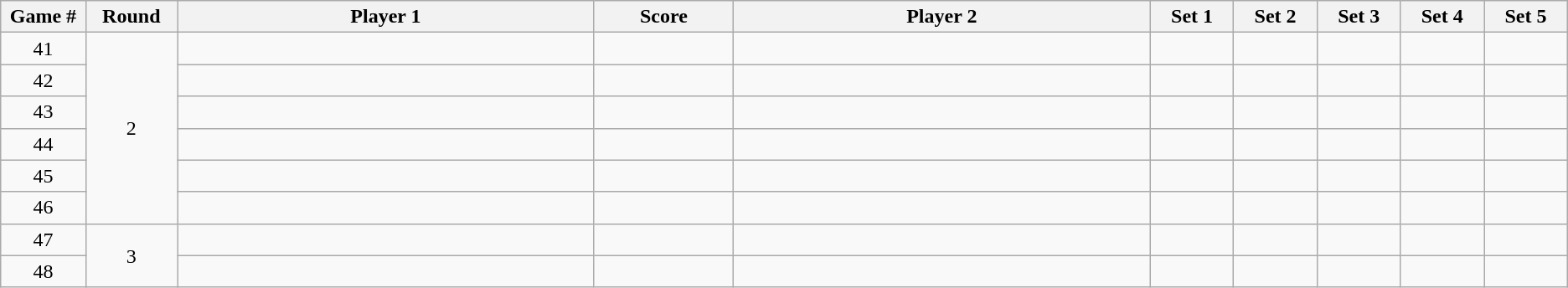<table class="wikitable">
<tr>
<th width="2%">Game #</th>
<th width="2%">Round</th>
<th width="15%">Player 1</th>
<th width="5%">Score</th>
<th width="15%">Player 2</th>
<th width="3%">Set 1</th>
<th width="3%">Set 2</th>
<th width="3%">Set 3</th>
<th width="3%">Set 4</th>
<th width="3%">Set 5</th>
</tr>
<tr style=text-align:center;>
<td>41</td>
<td rowspan=6>2</td>
<td></td>
<td></td>
<td></td>
<td></td>
<td></td>
<td></td>
<td></td>
<td></td>
</tr>
<tr style=text-align:center;>
<td>42</td>
<td></td>
<td></td>
<td></td>
<td></td>
<td></td>
<td></td>
<td></td>
<td></td>
</tr>
<tr style=text-align:center;>
<td>43</td>
<td></td>
<td></td>
<td></td>
<td></td>
<td></td>
<td></td>
<td></td>
<td></td>
</tr>
<tr style=text-align:center;>
<td>44</td>
<td></td>
<td></td>
<td></td>
<td></td>
<td></td>
<td></td>
<td></td>
<td></td>
</tr>
<tr style=text-align:center;>
<td>45</td>
<td></td>
<td></td>
<td></td>
<td></td>
<td></td>
<td></td>
<td></td>
<td></td>
</tr>
<tr style=text-align:center;>
<td>46</td>
<td></td>
<td></td>
<td></td>
<td></td>
<td></td>
<td></td>
<td></td>
<td></td>
</tr>
<tr style=text-align:center;>
<td>47</td>
<td rowspan=2>3</td>
<td></td>
<td></td>
<td></td>
<td></td>
<td></td>
<td></td>
<td></td>
<td></td>
</tr>
<tr style=text-align:center;>
<td>48</td>
<td></td>
<td></td>
<td></td>
<td></td>
<td></td>
<td></td>
<td></td>
<td></td>
</tr>
</table>
